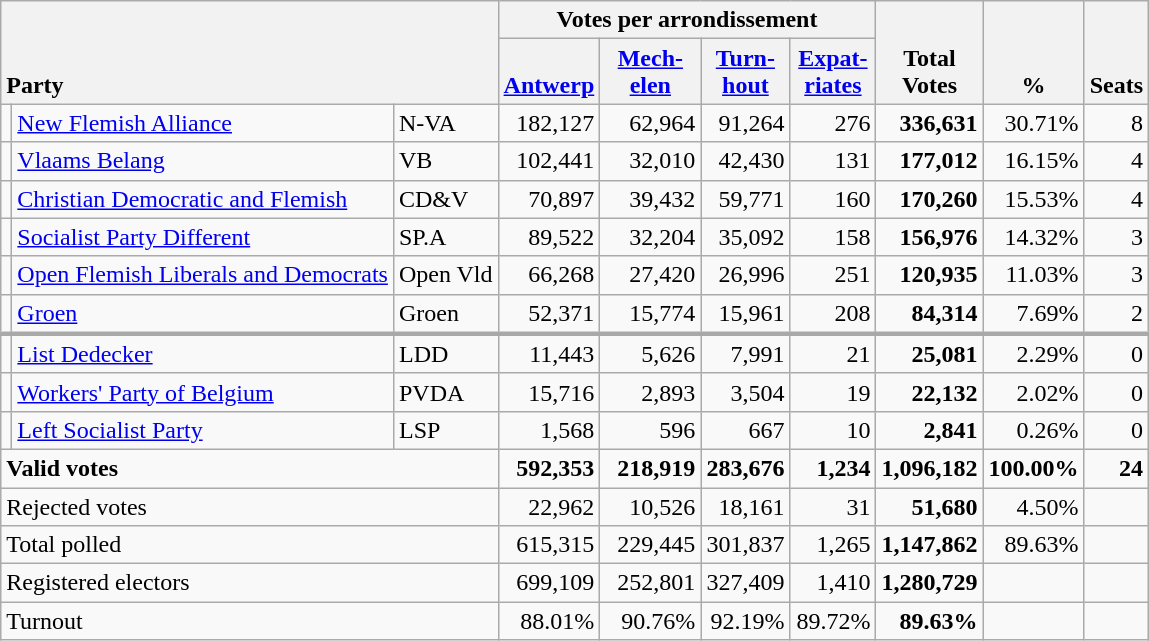<table class="wikitable" border="1" style="text-align:right;">
<tr>
<th style="text-align:left;" valign=bottom rowspan=2 colspan=3>Party</th>
<th colspan=4>Votes per arrondissement</th>
<th align=center valign=bottom rowspan=2 width="50">Total Votes</th>
<th align=center valign=bottom rowspan=2 width="50">%</th>
<th align=center valign=bottom rowspan=2>Seats</th>
</tr>
<tr>
<th align=center valign=bottom width="50"><a href='#'>Antwerp</a></th>
<th align=center valign=bottom width="60"><a href='#'>Mech- elen</a></th>
<th align=center valign=bottom width="50"><a href='#'>Turn- hout</a></th>
<th align=center valign=bottom width="50"><a href='#'>Expat- riates</a></th>
</tr>
<tr>
<td></td>
<td align=left><a href='#'>New Flemish Alliance</a></td>
<td align=left>N-VA</td>
<td>182,127</td>
<td>62,964</td>
<td>91,264</td>
<td>276</td>
<td><strong>336,631</strong></td>
<td>30.71%</td>
<td>8</td>
</tr>
<tr>
<td></td>
<td align=left><a href='#'>Vlaams Belang</a></td>
<td align=left>VB</td>
<td>102,441</td>
<td>32,010</td>
<td>42,430</td>
<td>131</td>
<td><strong>177,012</strong></td>
<td>16.15%</td>
<td>4</td>
</tr>
<tr>
<td></td>
<td align=left><a href='#'>Christian Democratic and Flemish</a></td>
<td align=left>CD&V</td>
<td>70,897</td>
<td>39,432</td>
<td>59,771</td>
<td>160</td>
<td><strong>170,260</strong></td>
<td>15.53%</td>
<td>4</td>
</tr>
<tr>
<td></td>
<td align=left><a href='#'>Socialist Party Different</a></td>
<td align=left>SP.A</td>
<td>89,522</td>
<td>32,204</td>
<td>35,092</td>
<td>158</td>
<td><strong>156,976</strong></td>
<td>14.32%</td>
<td>3</td>
</tr>
<tr>
<td></td>
<td align=left style="white-space: nowrap;"><a href='#'>Open Flemish Liberals and Democrats</a></td>
<td align=left style="white-space: nowrap;">Open Vld</td>
<td>66,268</td>
<td>27,420</td>
<td>26,996</td>
<td>251</td>
<td><strong>120,935</strong></td>
<td>11.03%</td>
<td>3</td>
</tr>
<tr>
<td></td>
<td align=left><a href='#'>Groen</a></td>
<td align=left>Groen</td>
<td>52,371</td>
<td>15,774</td>
<td>15,961</td>
<td>208</td>
<td><strong>84,314</strong></td>
<td>7.69%</td>
<td>2</td>
</tr>
<tr style="border-top:3px solid darkgray;">
<td></td>
<td align=left><a href='#'>List Dedecker</a></td>
<td align=left>LDD</td>
<td>11,443</td>
<td>5,626</td>
<td>7,991</td>
<td>21</td>
<td><strong>25,081</strong></td>
<td>2.29%</td>
<td>0</td>
</tr>
<tr>
<td></td>
<td align=left><a href='#'>Workers' Party of Belgium</a></td>
<td align=left>PVDA</td>
<td>15,716</td>
<td>2,893</td>
<td>3,504</td>
<td>19</td>
<td><strong>22,132</strong></td>
<td>2.02%</td>
<td>0</td>
</tr>
<tr>
<td></td>
<td align=left><a href='#'>Left Socialist Party</a></td>
<td align=left>LSP</td>
<td>1,568</td>
<td>596</td>
<td>667</td>
<td>10</td>
<td><strong>2,841</strong></td>
<td>0.26%</td>
<td>0</td>
</tr>
<tr style="font-weight:bold">
<td align=left colspan=3>Valid votes</td>
<td>592,353</td>
<td>218,919</td>
<td>283,676</td>
<td>1,234</td>
<td>1,096,182</td>
<td>100.00%</td>
<td>24</td>
</tr>
<tr>
<td align=left colspan=3>Rejected votes</td>
<td>22,962</td>
<td>10,526</td>
<td>18,161</td>
<td>31</td>
<td><strong>51,680</strong></td>
<td>4.50%</td>
<td></td>
</tr>
<tr>
<td align=left colspan=3>Total polled</td>
<td>615,315</td>
<td>229,445</td>
<td>301,837</td>
<td>1,265</td>
<td><strong>1,147,862</strong></td>
<td>89.63%</td>
<td></td>
</tr>
<tr>
<td align=left colspan=3>Registered electors</td>
<td>699,109</td>
<td>252,801</td>
<td>327,409</td>
<td>1,410</td>
<td><strong>1,280,729</strong></td>
<td></td>
<td></td>
</tr>
<tr>
<td align=left colspan=3>Turnout</td>
<td>88.01%</td>
<td>90.76%</td>
<td>92.19%</td>
<td>89.72%</td>
<td><strong>89.63%</strong></td>
<td></td>
<td></td>
</tr>
</table>
